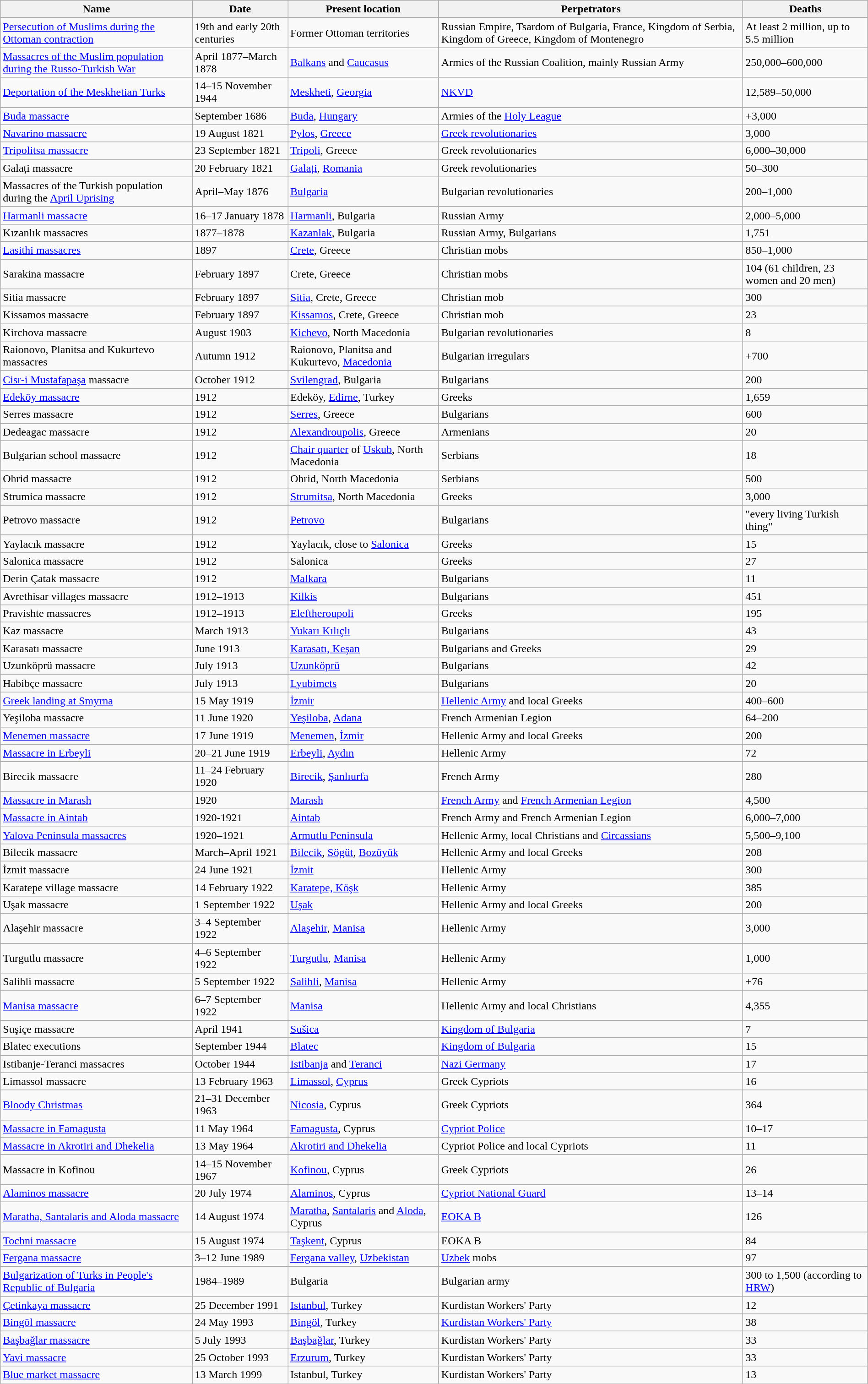<table class="wikitable plainrowheaders sortable" style="font-size:100%;width:100%">
<tr>
<th>Name</th>
<th>Date</th>
<th>Present location</th>
<th>Perpetrators</th>
<th>Deaths</th>
</tr>
<tr>
<td><a href='#'>Persecution of Muslims during the Ottoman contraction</a></td>
<td>19th and early 20th centuries</td>
<td>Former Ottoman territories</td>
<td>Russian Empire, Tsardom of Bulgaria, France, Kingdom of Serbia, Kingdom of Greece, Kingdom of Montenegro</td>
<td>At least 2 million, up to 5.5 million</td>
</tr>
<tr>
<td><a href='#'>Massacres of the Muslim population during the Russo-Turkish War</a></td>
<td>April 1877–March 1878</td>
<td><a href='#'>Balkans</a> and <a href='#'>Caucasus</a></td>
<td>Armies of the Russian Coalition, mainly Russian Army</td>
<td>250,000–600,000</td>
</tr>
<tr>
<td><a href='#'>Deportation of the Meskhetian Turks</a></td>
<td>14–15 November 1944</td>
<td> <a href='#'>Meskheti</a>, <a href='#'>Georgia</a></td>
<td><a href='#'>NKVD</a></td>
<td>12,589–50,000</td>
</tr>
<tr>
<td><a href='#'>Buda massacre</a></td>
<td>September 1686</td>
<td> <a href='#'>Buda</a>, <a href='#'>Hungary</a></td>
<td>Armies of the <a href='#'>Holy League</a></td>
<td>+3,000</td>
</tr>
<tr>
<td><a href='#'>Navarino massacre</a></td>
<td>19 August 1821</td>
<td> <a href='#'>Pylos</a>, <a href='#'>Greece</a></td>
<td><a href='#'>Greek revolutionaries</a></td>
<td>3,000</td>
</tr>
<tr>
<td><a href='#'>Tripolitsa massacre</a></td>
<td>23 September 1821</td>
<td> <a href='#'>Tripoli</a>, Greece</td>
<td>Greek revolutionaries</td>
<td>6,000–30,000</td>
</tr>
<tr>
<td>Galați massacre</td>
<td>20 February 1821</td>
<td> <a href='#'>Galați</a>, <a href='#'>Romania</a></td>
<td>Greek revolutionaries</td>
<td>50–300</td>
</tr>
<tr>
<td>Massacres of the Turkish population during the <a href='#'>April Uprising</a></td>
<td>April–May 1876</td>
<td> <a href='#'>Bulgaria</a></td>
<td>Bulgarian revolutionaries</td>
<td>200–1,000</td>
</tr>
<tr>
<td><a href='#'>Harmanli massacre</a></td>
<td>16–17 January 1878</td>
<td> <a href='#'>Harmanli</a>, Bulgaria</td>
<td>Russian Army</td>
<td>2,000–5,000</td>
</tr>
<tr>
<td>Kızanlık massacres</td>
<td>1877–1878</td>
<td> <a href='#'>Kazanlak</a>, Bulgaria</td>
<td>Russian Army, Bulgarians</td>
<td>1,751</td>
</tr>
<tr>
<td><a href='#'>Lasithi massacres</a></td>
<td>1897</td>
<td> <a href='#'>Crete</a>, Greece</td>
<td>Christian mobs</td>
<td>850–1,000</td>
</tr>
<tr>
<td>Sarakina massacre</td>
<td>February 1897</td>
<td> Crete, Greece</td>
<td>Christian mobs</td>
<td>104 (61 children, 23 women and 20 men)</td>
</tr>
<tr>
<td>Sitia massacre</td>
<td>February 1897</td>
<td> <a href='#'>Sitia</a>, Crete, Greece</td>
<td>Christian mob</td>
<td>300</td>
</tr>
<tr>
<td>Kissamos massacre</td>
<td>February 1897</td>
<td> <a href='#'>Kissamos</a>, Crete, Greece</td>
<td>Christian mob</td>
<td>23</td>
</tr>
<tr>
<td>Kirchova massacre</td>
<td>August 1903</td>
<td> <a href='#'>Kichevo</a>, North Macedonia</td>
<td>Bulgarian revolutionaries</td>
<td>8</td>
</tr>
<tr>
<td>Raionovo, Planitsa and Kukurtevo massacres</td>
<td>Autumn 1912</td>
<td> Raionovo, Planitsa and Kukurtevo, <a href='#'>Macedonia</a></td>
<td>Bulgarian irregulars</td>
<td>+700</td>
</tr>
<tr>
<td><a href='#'>Cisr-i Mustafapaşa</a> massacre</td>
<td>October 1912</td>
<td> <a href='#'>Svilengrad</a>, Bulgaria</td>
<td>Bulgarians</td>
<td>200</td>
</tr>
<tr>
<td><a href='#'>Edeköy massacre</a></td>
<td>1912</td>
<td> Edeköy, <a href='#'>Edirne</a>, Turkey</td>
<td>Greeks</td>
<td>1,659</td>
</tr>
<tr>
<td>Serres massacre</td>
<td>1912</td>
<td> <a href='#'>Serres</a>, Greece</td>
<td>Bulgarians</td>
<td>600</td>
</tr>
<tr>
<td>Dedeagac massacre</td>
<td>1912</td>
<td> <a href='#'>Alexandroupolis</a>, Greece</td>
<td>Armenians</td>
<td>20</td>
</tr>
<tr>
<td>Bulgarian school massacre</td>
<td>1912</td>
<td> <a href='#'>Chair quarter</a> of <a href='#'>Uskub</a>, North Macedonia</td>
<td>Serbians</td>
<td>18</td>
</tr>
<tr>
<td>Ohrid massacre</td>
<td>1912</td>
<td> Ohrid, North Macedonia</td>
<td>Serbians</td>
<td>500</td>
</tr>
<tr>
<td>Strumica massacre</td>
<td>1912</td>
<td> <a href='#'>Strumitsa</a>, North Macedonia</td>
<td>Greeks</td>
<td>3,000</td>
</tr>
<tr>
<td>Petrovo massacre</td>
<td>1912</td>
<td> <a href='#'>Petrovo</a></td>
<td>Bulgarians</td>
<td>"every living Turkish thing"</td>
</tr>
<tr>
<td>Yaylacık massacre</td>
<td>1912</td>
<td>Yaylacık, close to <a href='#'>Salonica</a></td>
<td>Greeks</td>
<td>15</td>
</tr>
<tr>
<td>Salonica massacre</td>
<td>1912</td>
<td> Salonica</td>
<td>Greeks</td>
<td>27</td>
</tr>
<tr>
<td>Derin Çatak massacre</td>
<td>1912</td>
<td> <a href='#'>Malkara</a></td>
<td>Bulgarians</td>
<td>11</td>
</tr>
<tr>
<td>Avrethisar villages massacre</td>
<td>1912–1913</td>
<td> <a href='#'>Kilkis</a></td>
<td>Bulgarians</td>
<td>451</td>
</tr>
<tr>
<td>Pravishte massacres</td>
<td>1912–1913</td>
<td> <a href='#'>Eleftheroupoli</a></td>
<td>Greeks</td>
<td>195</td>
</tr>
<tr>
<td>Kaz massacre</td>
<td>March 1913</td>
<td> <a href='#'>Yukarı Kılıçlı</a></td>
<td>Bulgarians</td>
<td>43</td>
</tr>
<tr>
<td>Karasatı massacre</td>
<td>June 1913</td>
<td> <a href='#'>Karasatı, Keşan</a></td>
<td>Bulgarians and Greeks</td>
<td>29</td>
</tr>
<tr>
<td>Uzunköprü massacre</td>
<td>July 1913</td>
<td> <a href='#'>Uzunköprü</a></td>
<td>Bulgarians</td>
<td>42</td>
</tr>
<tr>
<td>Habibçe massacre</td>
<td>July 1913</td>
<td> <a href='#'>Lyubimets</a></td>
<td>Bulgarians</td>
<td>20</td>
</tr>
<tr>
<td><a href='#'>Greek landing at Smyrna</a></td>
<td>15 May 1919</td>
<td> <a href='#'>İzmir</a></td>
<td><a href='#'>Hellenic Army</a> and local Greeks</td>
<td>400–600</td>
</tr>
<tr>
<td>Yeşiloba massacre</td>
<td>11 June 1920</td>
<td> <a href='#'>Yeşiloba</a>, <a href='#'>Adana</a></td>
<td>French Armenian Legion</td>
<td>64–200</td>
</tr>
<tr>
<td><a href='#'>Menemen massacre</a></td>
<td>17 June 1919</td>
<td> <a href='#'>Menemen</a>, <a href='#'>İzmir</a></td>
<td>Hellenic Army and local Greeks</td>
<td>200</td>
</tr>
<tr>
<td><a href='#'>Massacre in Erbeyli</a></td>
<td>20–21 June 1919</td>
<td> <a href='#'>Erbeyli</a>, <a href='#'>Aydın</a></td>
<td>Hellenic Army</td>
<td>72</td>
</tr>
<tr>
<td>Birecik massacre</td>
<td>11–24 February 1920</td>
<td> <a href='#'>Birecik</a>, <a href='#'>Şanlıurfa</a></td>
<td>French Army</td>
<td>280</td>
</tr>
<tr>
<td><a href='#'>Massacre in Marash</a></td>
<td>1920</td>
<td> <a href='#'>Marash</a></td>
<td><a href='#'>French Army</a> and <a href='#'>French Armenian Legion</a></td>
<td>4,500</td>
</tr>
<tr>
<td><a href='#'>Massacre in Aintab</a></td>
<td>1920-1921</td>
<td> <a href='#'>Aintab</a></td>
<td>French Army and French Armenian Legion</td>
<td>6,000–7,000</td>
</tr>
<tr>
<td><a href='#'>Yalova Peninsula massacres</a></td>
<td>1920–1921</td>
<td> <a href='#'>Armutlu Peninsula</a></td>
<td>Hellenic Army, local Christians and <a href='#'>Circassians</a></td>
<td>5,500–9,100</td>
</tr>
<tr>
<td>Bilecik massacre</td>
<td>March–April 1921</td>
<td> <a href='#'>Bilecik</a>, <a href='#'>Sögüt</a>, <a href='#'>Bozüyük</a></td>
<td>Hellenic Army and local Greeks</td>
<td>208</td>
</tr>
<tr>
<td>İzmit massacre</td>
<td>24 June 1921</td>
<td> <a href='#'>İzmit</a></td>
<td>Hellenic Army</td>
<td>300</td>
</tr>
<tr>
<td>Karatepe village massacre</td>
<td>14 February 1922</td>
<td> <a href='#'>Karatepe, Köşk</a></td>
<td>Hellenic Army</td>
<td>385</td>
</tr>
<tr>
<td>Uşak massacre</td>
<td>1 September 1922</td>
<td> <a href='#'>Uşak</a></td>
<td>Hellenic Army and local Greeks</td>
<td>200</td>
</tr>
<tr>
<td>Alaşehir massacre</td>
<td>3–4 September 1922</td>
<td> <a href='#'>Alaşehir</a>, <a href='#'>Manisa</a></td>
<td>Hellenic Army</td>
<td>3,000</td>
</tr>
<tr>
<td>Turgutlu massacre</td>
<td>4–6 September 1922</td>
<td> <a href='#'>Turgutlu</a>, <a href='#'>Manisa</a></td>
<td>Hellenic Army</td>
<td>1,000</td>
</tr>
<tr>
<td>Salihli massacre</td>
<td>5 September 1922</td>
<td> <a href='#'>Salihli</a>, <a href='#'>Manisa</a></td>
<td>Hellenic Army</td>
<td>+76</td>
</tr>
<tr>
<td><a href='#'>Manisa massacre</a></td>
<td>6–7 September 1922</td>
<td> <a href='#'>Manisa</a></td>
<td>Hellenic Army and local Christians</td>
<td>4,355</td>
</tr>
<tr>
<td>Suşiçe massacre</td>
<td>April 1941</td>
<td> <a href='#'>Sušica</a></td>
<td><a href='#'>Kingdom of Bulgaria</a></td>
<td>7</td>
</tr>
<tr>
<td>Blatec executions</td>
<td>September 1944</td>
<td> <a href='#'>Blatec</a></td>
<td><a href='#'>Kingdom of Bulgaria</a></td>
<td>15</td>
</tr>
<tr>
<td>Istibanje-Teranci massacres</td>
<td>October 1944</td>
<td> <a href='#'>Istibanja</a> and <a href='#'>Teranci</a></td>
<td><a href='#'>Nazi Germany</a></td>
<td>17</td>
</tr>
<tr>
<td>Limassol massacre</td>
<td>13 February 1963</td>
<td> <a href='#'>Limassol</a>, <a href='#'>Cyprus</a></td>
<td>Greek Cypriots</td>
<td>16</td>
</tr>
<tr>
<td><a href='#'>Bloody Christmas</a></td>
<td>21–31 December 1963</td>
<td> <a href='#'>Nicosia</a>, Cyprus</td>
<td>Greek Cypriots</td>
<td>364</td>
</tr>
<tr>
<td><a href='#'>Massacre in Famagusta</a></td>
<td>11 May 1964</td>
<td> <a href='#'>Famagusta</a>, Cyprus</td>
<td><a href='#'>Cypriot Police</a></td>
<td>10–17</td>
</tr>
<tr>
<td><a href='#'>Massacre in Akrotiri and Dhekelia</a></td>
<td>13 May 1964</td>
<td> <a href='#'>Akrotiri and Dhekelia</a></td>
<td>Cypriot Police and local Cypriots</td>
<td>11</td>
</tr>
<tr>
<td>Massacre in Kofinou</td>
<td>14–15 November 1967</td>
<td> <a href='#'>Kofinou</a>, Cyprus</td>
<td>Greek Cypriots</td>
<td>26</td>
</tr>
<tr>
<td><a href='#'>Alaminos massacre</a></td>
<td>20 July 1974</td>
<td> <a href='#'>Alaminos</a>, Cyprus</td>
<td><a href='#'>Cypriot National Guard</a></td>
<td>13–14</td>
</tr>
<tr>
<td><a href='#'>Maratha, Santalaris and Aloda massacre</a></td>
<td>14 August 1974</td>
<td> <a href='#'>Maratha</a>, <a href='#'>Santalaris</a> and <a href='#'>Aloda</a>, Cyprus</td>
<td><a href='#'>EOKA B</a></td>
<td>126</td>
</tr>
<tr>
<td><a href='#'>Tochni massacre</a></td>
<td>15 August 1974</td>
<td> <a href='#'>Taşkent</a>, Cyprus</td>
<td>EOKA B</td>
<td>84</td>
</tr>
<tr>
<td><a href='#'>Fergana massacre</a></td>
<td>3–12 June 1989</td>
<td> <a href='#'>Fergana valley</a>, <a href='#'>Uzbekistan</a></td>
<td><a href='#'>Uzbek</a> mobs</td>
<td>97</td>
</tr>
<tr>
<td><a href='#'>Bulgarization of Turks in People's Republic of Bulgaria</a></td>
<td>1984–1989</td>
<td> Bulgaria</td>
<td>Bulgarian army</td>
<td>300 to 1,500 (according to <a href='#'>HRW</a>)</td>
</tr>
<tr>
<td><a href='#'>Çetinkaya massacre</a></td>
<td>25 December 1991</td>
<td> <a href='#'>Istanbul</a>, Turkey</td>
<td>Kurdistan Workers' Party</td>
<td>12</td>
</tr>
<tr>
<td><a href='#'>Bingöl massacre</a></td>
<td>24 May 1993</td>
<td> <a href='#'>Bingöl</a>, Turkey</td>
<td><a href='#'>Kurdistan Workers' Party</a></td>
<td>38</td>
</tr>
<tr>
<td><a href='#'>Başbağlar massacre</a></td>
<td>5 July 1993</td>
<td> <a href='#'>Başbağlar</a>, Turkey</td>
<td>Kurdistan Workers' Party</td>
<td>33</td>
</tr>
<tr>
<td><a href='#'>Yavi massacre</a></td>
<td>25 October 1993</td>
<td> <a href='#'>Erzurum</a>, Turkey</td>
<td>Kurdistan Workers' Party</td>
<td>33</td>
</tr>
<tr>
<td><a href='#'>Blue market massacre</a></td>
<td>13 March 1999</td>
<td> Istanbul, Turkey</td>
<td>Kurdistan Workers' Party</td>
<td>13</td>
</tr>
<tr>
</tr>
</table>
